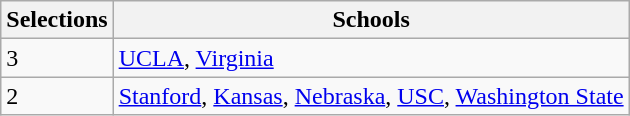<table class="wikitable sortable" style="text-align:left">
<tr>
<th>Selections</th>
<th class="unsortable">Schools</th>
</tr>
<tr>
<td>3</td>
<td><a href='#'>UCLA</a>, <a href='#'>Virginia</a></td>
</tr>
<tr>
<td>2</td>
<td><a href='#'>Stanford</a>, <a href='#'>Kansas</a>, <a href='#'>Nebraska</a>, <a href='#'>USC</a>, <a href='#'>Washington State</a></td>
</tr>
</table>
